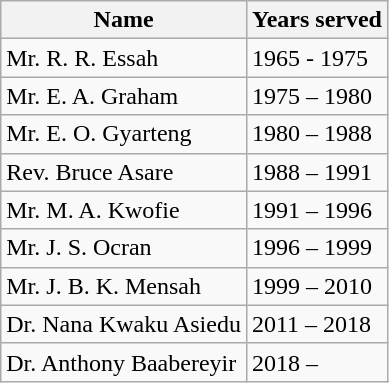<table class="wikitable">
<tr>
<th>Name</th>
<th>Years served</th>
</tr>
<tr>
<td>Mr. R. R. Essah</td>
<td>1965 - 1975</td>
</tr>
<tr>
<td>Mr. E. A. Graham</td>
<td>1975 – 1980</td>
</tr>
<tr>
<td>Mr. E. O. Gyarteng</td>
<td>1980 – 1988</td>
</tr>
<tr>
<td>Rev. Bruce Asare</td>
<td>1988 – 1991</td>
</tr>
<tr>
<td>Mr. M. A. Kwofie</td>
<td>1991 – 1996</td>
</tr>
<tr>
<td>Mr. J. S. Ocran</td>
<td>1996 – 1999</td>
</tr>
<tr>
<td>Mr. J. B. K. Mensah</td>
<td>1999 – 2010</td>
</tr>
<tr>
<td>Dr. Nana Kwaku Asiedu</td>
<td>2011 – 2018</td>
</tr>
<tr>
<td>Dr. Anthony Baabereyir</td>
<td>2018 –</td>
</tr>
</table>
